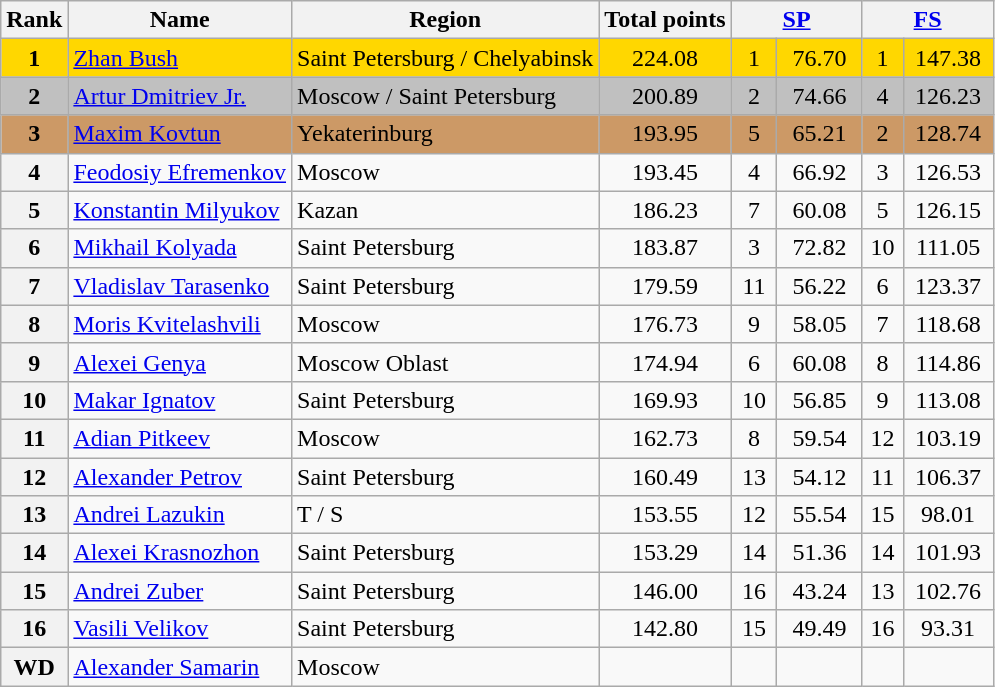<table class="wikitable sortable">
<tr>
<th>Rank</th>
<th>Name</th>
<th>Region</th>
<th>Total points</th>
<th colspan="2" width="80px"><a href='#'>SP</a></th>
<th colspan="2" width="80px"><a href='#'>FS</a></th>
</tr>
<tr bgcolor="gold">
<td align="center"><strong>1</strong></td>
<td><a href='#'>Zhan Bush</a></td>
<td>Saint Petersburg / Chelyabinsk</td>
<td align="center">224.08</td>
<td align="center">1</td>
<td align="center">76.70</td>
<td align="center">1</td>
<td align="center">147.38</td>
</tr>
<tr bgcolor="silver">
<td align="center"><strong>2</strong></td>
<td><a href='#'>Artur Dmitriev Jr.</a></td>
<td>Moscow / Saint Petersburg</td>
<td align="center">200.89</td>
<td align="center">2</td>
<td align="center">74.66</td>
<td align="center">4</td>
<td align="center">126.23</td>
</tr>
<tr bgcolor="cc9966">
<td align="center"><strong>3</strong></td>
<td><a href='#'>Maxim Kovtun</a></td>
<td>Yekaterinburg</td>
<td align="center">193.95</td>
<td align="center">5</td>
<td align="center">65.21</td>
<td align="center">2</td>
<td align="center">128.74</td>
</tr>
<tr>
<th>4</th>
<td><a href='#'>Feodosiy Efremenkov</a></td>
<td>Moscow</td>
<td align="center">193.45</td>
<td align="center">4</td>
<td align="center">66.92</td>
<td align="center">3</td>
<td align="center">126.53</td>
</tr>
<tr>
<th>5</th>
<td><a href='#'>Konstantin Milyukov</a></td>
<td>Kazan</td>
<td align="center">186.23</td>
<td align="center">7</td>
<td align="center">60.08</td>
<td align="center">5</td>
<td align="center">126.15</td>
</tr>
<tr>
<th>6</th>
<td><a href='#'>Mikhail Kolyada</a></td>
<td>Saint Petersburg</td>
<td align="center">183.87</td>
<td align="center">3</td>
<td align="center">72.82</td>
<td align="center">10</td>
<td align="center">111.05</td>
</tr>
<tr>
<th>7</th>
<td><a href='#'>Vladislav Tarasenko</a></td>
<td>Saint Petersburg</td>
<td align="center">179.59</td>
<td align="center">11</td>
<td align="center">56.22</td>
<td align="center">6</td>
<td align="center">123.37</td>
</tr>
<tr>
<th>8</th>
<td><a href='#'>Moris Kvitelashvili</a></td>
<td>Moscow</td>
<td align="center">176.73</td>
<td align="center">9</td>
<td align="center">58.05</td>
<td align="center">7</td>
<td align="center">118.68</td>
</tr>
<tr>
<th>9</th>
<td><a href='#'>Alexei Genya</a></td>
<td>Moscow Oblast</td>
<td align="center">174.94</td>
<td align="center">6</td>
<td align="center">60.08</td>
<td align="center">8</td>
<td align="center">114.86</td>
</tr>
<tr>
<th>10</th>
<td><a href='#'>Makar Ignatov</a></td>
<td>Saint Petersburg</td>
<td align="center">169.93</td>
<td align="center">10</td>
<td align="center">56.85</td>
<td align="center">9</td>
<td align="center">113.08</td>
</tr>
<tr>
<th>11</th>
<td><a href='#'>Adian Pitkeev</a></td>
<td>Moscow</td>
<td align="center">162.73</td>
<td align="center">8</td>
<td align="center">59.54</td>
<td align="center">12</td>
<td align="center">103.19</td>
</tr>
<tr>
<th>12</th>
<td><a href='#'>Alexander Petrov</a></td>
<td>Saint Petersburg</td>
<td align="center">160.49</td>
<td align="center">13</td>
<td align="center">54.12</td>
<td align="center">11</td>
<td align="center">106.37</td>
</tr>
<tr>
<th>13</th>
<td><a href='#'>Andrei Lazukin</a></td>
<td>T / S</td>
<td align="center">153.55</td>
<td align="center">12</td>
<td align="center">55.54</td>
<td align="center">15</td>
<td align="center">98.01</td>
</tr>
<tr>
<th>14</th>
<td><a href='#'>Alexei Krasnozhon</a></td>
<td>Saint Petersburg</td>
<td align="center">153.29</td>
<td align="center">14</td>
<td align="center">51.36</td>
<td align="center">14</td>
<td align="center">101.93</td>
</tr>
<tr>
<th>15</th>
<td><a href='#'>Andrei Zuber</a></td>
<td>Saint Petersburg</td>
<td align="center">146.00</td>
<td align="center">16</td>
<td align="center">43.24</td>
<td align="center">13</td>
<td align="center">102.76</td>
</tr>
<tr>
<th>16</th>
<td><a href='#'>Vasili Velikov</a></td>
<td>Saint Petersburg</td>
<td align="center">142.80</td>
<td align="center">15</td>
<td align="center">49.49</td>
<td align="center">16</td>
<td align="center">93.31</td>
</tr>
<tr>
<th>WD</th>
<td><a href='#'>Alexander Samarin</a></td>
<td>Moscow</td>
<td></td>
<td></td>
<td></td>
<td></td>
<td></td>
</tr>
</table>
